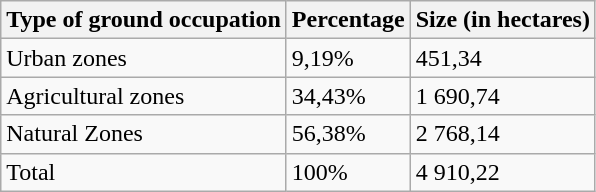<table class="wikitable">
<tr>
<th>Type of ground occupation</th>
<th>Percentage</th>
<th>Size (in hectares)</th>
</tr>
<tr>
<td>Urban zones</td>
<td>9,19%</td>
<td>451,34</td>
</tr>
<tr>
<td>Agricultural zones</td>
<td>34,43%</td>
<td>1 690,74</td>
</tr>
<tr>
<td>Natural Zones</td>
<td>56,38%</td>
<td>2 768,14</td>
</tr>
<tr>
<td>Total</td>
<td>100%</td>
<td>4 910,22</td>
</tr>
</table>
